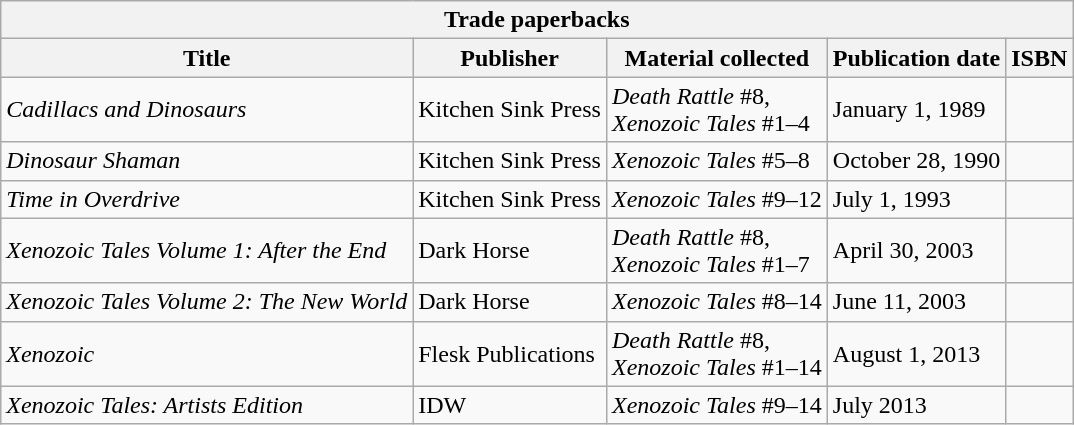<table class="wikitable">
<tr>
<th colspan="5">Trade paperbacks</th>
</tr>
<tr>
<th>Title</th>
<th>Publisher</th>
<th>Material collected</th>
<th>Publication date</th>
<th>ISBN</th>
</tr>
<tr>
<td><em>Cadillacs and Dinosaurs</em></td>
<td>Kitchen Sink Press</td>
<td><em>Death Rattle</em> #8,<br><em>Xenozoic Tales</em> #1–4</td>
<td>January 1, 1989</td>
<td></td>
</tr>
<tr>
<td><em>Dinosaur Shaman</em></td>
<td>Kitchen Sink Press</td>
<td><em>Xenozoic Tales</em> #5–8</td>
<td>October 28, 1990</td>
<td></td>
</tr>
<tr>
<td><em>Time in Overdrive</em></td>
<td>Kitchen Sink Press</td>
<td><em>Xenozoic Tales</em> #9–12</td>
<td>July 1, 1993</td>
<td></td>
</tr>
<tr>
<td><em>Xenozoic Tales Volume 1: After the End</em></td>
<td>Dark Horse</td>
<td><em>Death Rattle</em> #8,<br><em>Xenozoic Tales</em> #1–7</td>
<td>April 30, 2003</td>
<td></td>
</tr>
<tr>
<td><em>Xenozoic Tales Volume 2: The New World</em></td>
<td>Dark Horse</td>
<td><em>Xenozoic Tales</em> #8–14</td>
<td>June 11, 2003</td>
<td></td>
</tr>
<tr>
<td><em>Xenozoic</em></td>
<td>Flesk Publications</td>
<td><em>Death Rattle</em> #8,<br><em>Xenozoic Tales</em> #1–14</td>
<td>August 1, 2013</td>
<td></td>
</tr>
<tr>
<td><em>Xenozoic Tales: Artists Edition</em></td>
<td>IDW</td>
<td><em>Xenozoic Tales</em> #9–14</td>
<td>July 2013</td>
<td></td>
</tr>
</table>
